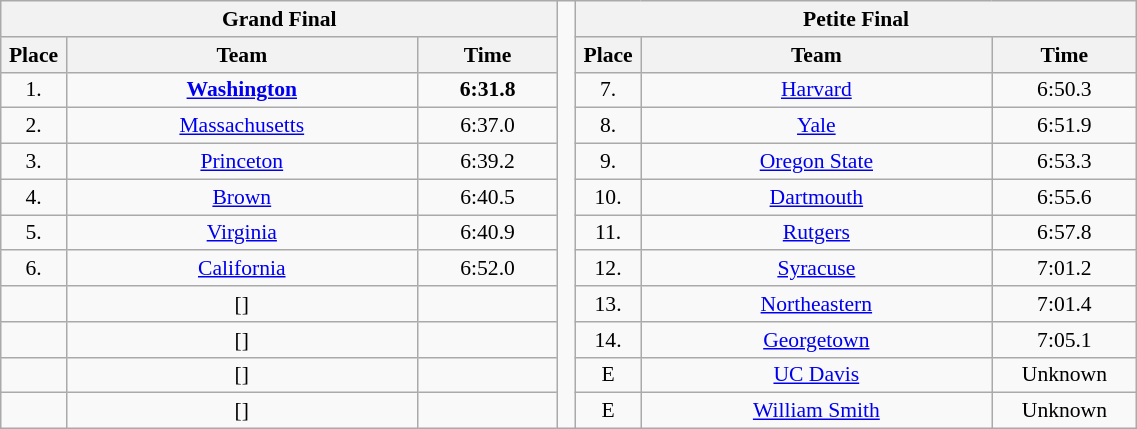<table class="wikitable" style="font-size:90%; width: 60%; text-align: center">
<tr>
<th colspan=3>Grand Final</th>
<td style="width:1%;" rowspan="57"></td>
<th colspan=3>Petite Final</th>
</tr>
<tr>
<th width=1%>Place</th>
<th width=20%>Team</th>
<th width=8%>Time</th>
<th width=1%>Place</th>
<th width=20%>Team</th>
<th width=8%>Time</th>
</tr>
<tr>
<td align=center>1.</td>
<td align=center><strong><a href='#'>Washington</a></strong></td>
<td align=center><strong>6:31.8</strong></td>
<td align=center>7.</td>
<td align=center><a href='#'>Harvard</a></td>
<td align=center>6:50.3</td>
</tr>
<tr>
<td align=center>2.</td>
<td align=center><a href='#'>Massachusetts</a></td>
<td align=center>6:37.0</td>
<td align=center>8.</td>
<td align=center><a href='#'>Yale</a></td>
<td align=center>6:51.9</td>
</tr>
<tr>
<td align=center>3.</td>
<td align=center><a href='#'>Princeton</a></td>
<td align=center>6:39.2</td>
<td align=center>9.</td>
<td align=center><a href='#'>Oregon State</a></td>
<td align=center>6:53.3</td>
</tr>
<tr>
<td align=center>4.</td>
<td align=center><a href='#'>Brown</a></td>
<td align=center>6:40.5</td>
<td align=center>10.</td>
<td align=center><a href='#'>Dartmouth</a></td>
<td align=center>6:55.6</td>
</tr>
<tr>
<td align=center>5.</td>
<td align=center><a href='#'>Virginia</a></td>
<td align=center>6:40.9</td>
<td align=center>11.</td>
<td align=center><a href='#'>Rutgers</a></td>
<td align=center>6:57.8</td>
</tr>
<tr>
<td align=center>6.</td>
<td align=center><a href='#'>California</a></td>
<td align=center>6:52.0</td>
<td align=center>12.</td>
<td align=center><a href='#'>Syracuse</a></td>
<td align=center>7:01.2</td>
</tr>
<tr>
<td align=center></td>
<td align=center>[]</td>
<td align=center></td>
<td align=center>13.</td>
<td align=center><a href='#'>Northeastern</a></td>
<td align=center>7:01.4</td>
</tr>
<tr>
<td align=center></td>
<td align=center>[]</td>
<td align=center></td>
<td align=center>14.</td>
<td align=center><a href='#'>Georgetown</a></td>
<td align=center>7:05.1</td>
</tr>
<tr>
<td align=center></td>
<td align=center>[]</td>
<td align=center></td>
<td align=center>E</td>
<td align=center><a href='#'>UC Davis</a></td>
<td align=center>Unknown</td>
</tr>
<tr>
<td align=center></td>
<td align=center>[]</td>
<td align=center></td>
<td align=center>E</td>
<td align=center><a href='#'>William Smith</a></td>
<td align=center>Unknown</td>
</tr>
</table>
